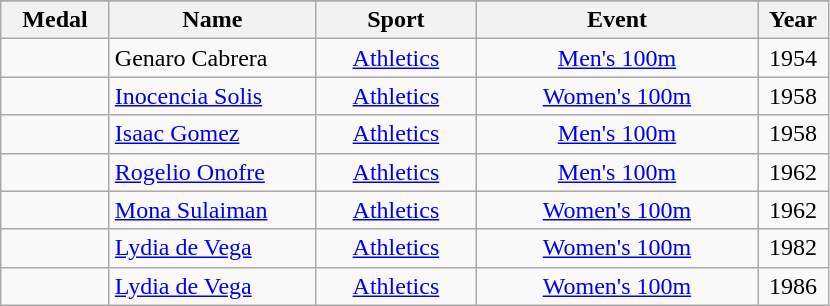<table class="wikitable"  style="font-size:100%;  text-align:center;">
<tr>
</tr>
<tr>
<th width="65">Medal</th>
<th width="130">Name</th>
<th width="100">Sport</th>
<th width="180">Event</th>
<th width="40">Year</th>
</tr>
<tr>
<td></td>
<td align=left>Genaro Cabrera</td>
<td><a href='#'>Athletics</a></td>
<td><a href='#'>Men's 100m</a></td>
<td>1954</td>
</tr>
<tr>
<td></td>
<td align=left><a href='#'>Inocencia Solis</a></td>
<td><a href='#'>Athletics</a></td>
<td><a href='#'>Women's 100m</a></td>
<td>1958</td>
</tr>
<tr>
<td></td>
<td align=left><a href='#'>Isaac Gomez</a></td>
<td><a href='#'>Athletics</a></td>
<td><a href='#'>Men's 100m</a></td>
<td>1958</td>
</tr>
<tr>
<td></td>
<td align=left><a href='#'>Rogelio Onofre</a></td>
<td><a href='#'>Athletics</a></td>
<td><a href='#'>Men's 100m</a></td>
<td>1962</td>
</tr>
<tr>
<td></td>
<td align=left><a href='#'>Mona Sulaiman</a></td>
<td><a href='#'>Athletics</a></td>
<td><a href='#'>Women's 100m</a></td>
<td>1962</td>
</tr>
<tr>
<td></td>
<td align=left><a href='#'>Lydia de Vega</a></td>
<td><a href='#'>Athletics</a></td>
<td><a href='#'>Women's 100m</a></td>
<td>1982</td>
</tr>
<tr>
<td></td>
<td align=left><a href='#'>Lydia de Vega</a></td>
<td><a href='#'>Athletics</a></td>
<td><a href='#'>Women's 100m</a></td>
<td>1986</td>
</tr>
</table>
